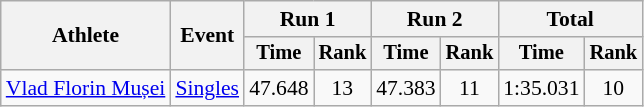<table class="wikitable" style="font-size:90%">
<tr>
<th rowspan="2">Athlete</th>
<th rowspan="2">Event</th>
<th colspan="2">Run 1</th>
<th colspan="2">Run 2</th>
<th colspan="2">Total</th>
</tr>
<tr style="font-size:95%">
<th>Time</th>
<th>Rank</th>
<th>Time</th>
<th>Rank</th>
<th>Time</th>
<th>Rank</th>
</tr>
<tr align="center">
<td align="left"><a href='#'>Vlad Florin Mușei</a></td>
<td align="left"><a href='#'>Singles</a></td>
<td>47.648</td>
<td>13</td>
<td>47.383</td>
<td>11</td>
<td>1:35.031</td>
<td>10</td>
</tr>
</table>
